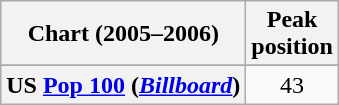<table class="wikitable sortable plainrowheaders" style="text-align:center">
<tr>
<th scope="col">Chart (2005–2006)</th>
<th scope="col">Peak<br>position</th>
</tr>
<tr>
</tr>
<tr>
</tr>
<tr>
</tr>
<tr>
</tr>
<tr>
</tr>
<tr>
</tr>
<tr>
<th scope="row">US <a href='#'>Pop 100</a> (<em><a href='#'>Billboard</a></em>)</th>
<td>43</td>
</tr>
</table>
